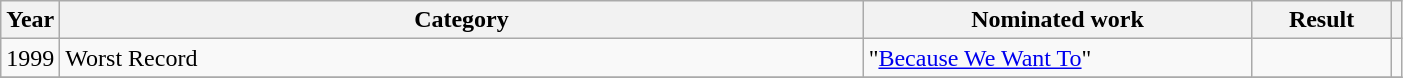<table class="wikitable" width="74%">
<tr>
<th width=4%>Year</th>
<th width=58%>Category</th>
<th width=28%>Nominated work</th>
<th width=10%>Result</th>
<th width=5%></th>
</tr>
<tr>
<td>1999</td>
<td>Worst Record</td>
<td>"<a href='#'>Because We Want To</a>"</td>
<td></td>
<td></td>
</tr>
<tr>
</tr>
</table>
